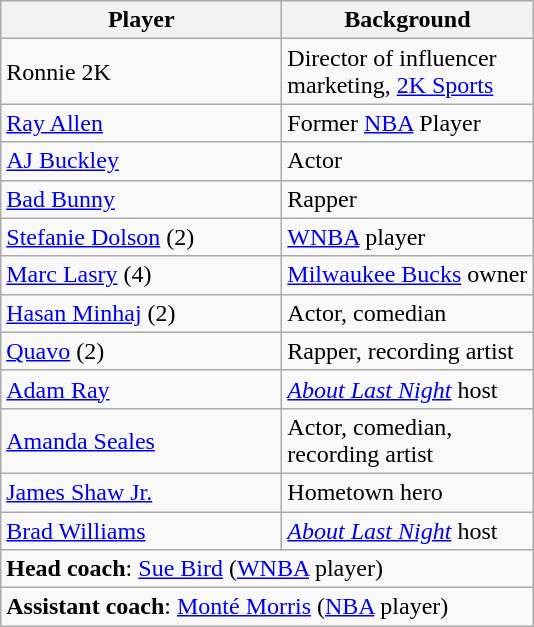<table class="wikitable">
<tr>
<th width=180>Player</th>
<th width=160>Background</th>
</tr>
<tr>
<td>Ronnie 2K</td>
<td>Director of influencer marketing, <a href='#'>2K Sports</a></td>
</tr>
<tr>
<td><a href='#'>Ray Allen</a></td>
<td>Former <a href='#'>NBA</a> Player</td>
</tr>
<tr>
<td><a href='#'>AJ Buckley</a></td>
<td>Actor</td>
</tr>
<tr>
<td><a href='#'>Bad Bunny</a></td>
<td>Rapper</td>
</tr>
<tr>
<td><a href='#'>Stefanie Dolson</a> (2)</td>
<td><a href='#'>WNBA</a> player</td>
</tr>
<tr>
<td><a href='#'>Marc Lasry</a> (4)</td>
<td><a href='#'>Milwaukee Bucks</a> owner</td>
</tr>
<tr>
<td><a href='#'>Hasan Minhaj</a> (2)</td>
<td>Actor, comedian</td>
</tr>
<tr>
<td><a href='#'>Quavo</a> (2)</td>
<td>Rapper, recording artist</td>
</tr>
<tr>
<td><a href='#'>Adam Ray</a></td>
<td><em><a href='#'>About Last Night</a></em> host</td>
</tr>
<tr>
<td><a href='#'>Amanda Seales</a></td>
<td>Actor, comedian, recording artist</td>
</tr>
<tr>
<td><a href='#'>James Shaw Jr.</a></td>
<td>Hometown hero</td>
</tr>
<tr>
<td><a href='#'>Brad Williams</a></td>
<td><em><a href='#'>About Last Night</a></em> host</td>
</tr>
<tr>
<td colspan="3"><strong>Head coach</strong>: <a href='#'>Sue Bird</a> (<a href='#'>WNBA</a> player)</td>
</tr>
<tr>
<td colspan="3"><strong>Assistant coach</strong>: <a href='#'>Monté Morris</a> (<a href='#'>NBA</a> player)</td>
</tr>
</table>
